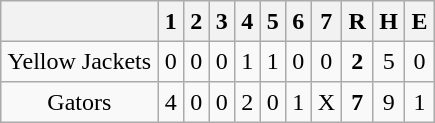<table align = right border="2" cellpadding="4" cellspacing="0" style="margin: 1em 1em 1em 1em; background: #F9F9F9; border: 1px #aaa solid; border-collapse: collapse;">
<tr align=center style="background: #F2F2F2;">
<th></th>
<th>1</th>
<th>2</th>
<th>3</th>
<th>4</th>
<th>5</th>
<th>6</th>
<th>7</th>
<th>R</th>
<th>H</th>
<th>E</th>
</tr>
<tr align=center>
<td>Yellow Jackets</td>
<td>0</td>
<td>0</td>
<td>0</td>
<td>1</td>
<td>1</td>
<td>0</td>
<td>0</td>
<td><strong>2</strong></td>
<td>5</td>
<td>0</td>
</tr>
<tr align=center>
<td>Gators</td>
<td>4</td>
<td>0</td>
<td>0</td>
<td>2</td>
<td>0</td>
<td>1</td>
<td>X</td>
<td><strong>7</strong></td>
<td>9</td>
<td>1</td>
</tr>
</table>
